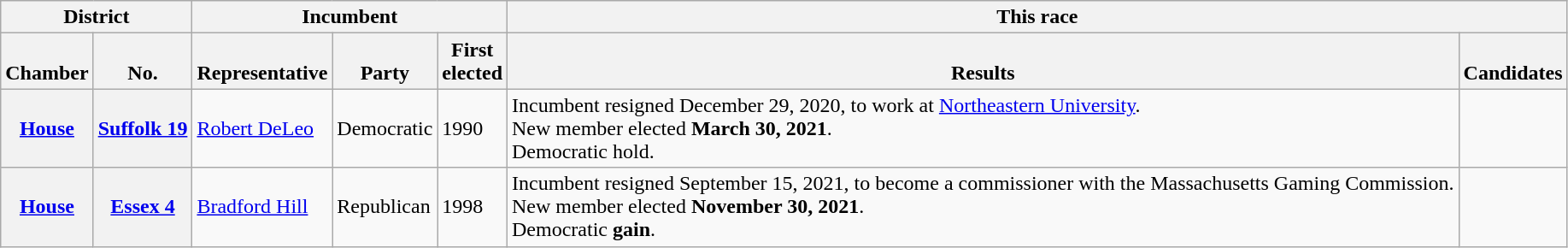<table class="wikitable sortable">
<tr valign=bottom>
<th colspan="2">District</th>
<th colspan="3">Incumbent</th>
<th colspan="2">This race</th>
</tr>
<tr valign=bottom>
<th>Chamber</th>
<th>No.</th>
<th>Representative</th>
<th>Party</th>
<th>First<br>elected</th>
<th>Results</th>
<th>Candidates</th>
</tr>
<tr>
<th><a href='#'>House</a></th>
<th><a href='#'>Suffolk 19</a></th>
<td><a href='#'>Robert DeLeo</a></td>
<td>Democratic</td>
<td>1990</td>
<td>Incumbent resigned December 29, 2020, to work at <a href='#'>Northeastern University</a>.<br>New member elected <strong>March 30, 2021</strong>.<br>Democratic hold.</td>
<td nowrap></td>
</tr>
<tr>
<th><a href='#'>House</a></th>
<th><a href='#'>Essex 4</a></th>
<td><a href='#'>Bradford Hill</a></td>
<td>Republican</td>
<td>1998</td>
<td>Incumbent resigned September 15, 2021, to become a commissioner with the Massachusetts Gaming Commission.<br>New member elected <strong>November 30, 2021</strong>.<br>Democratic <strong>gain</strong>.</td>
<td nowrap></td>
</tr>
</table>
